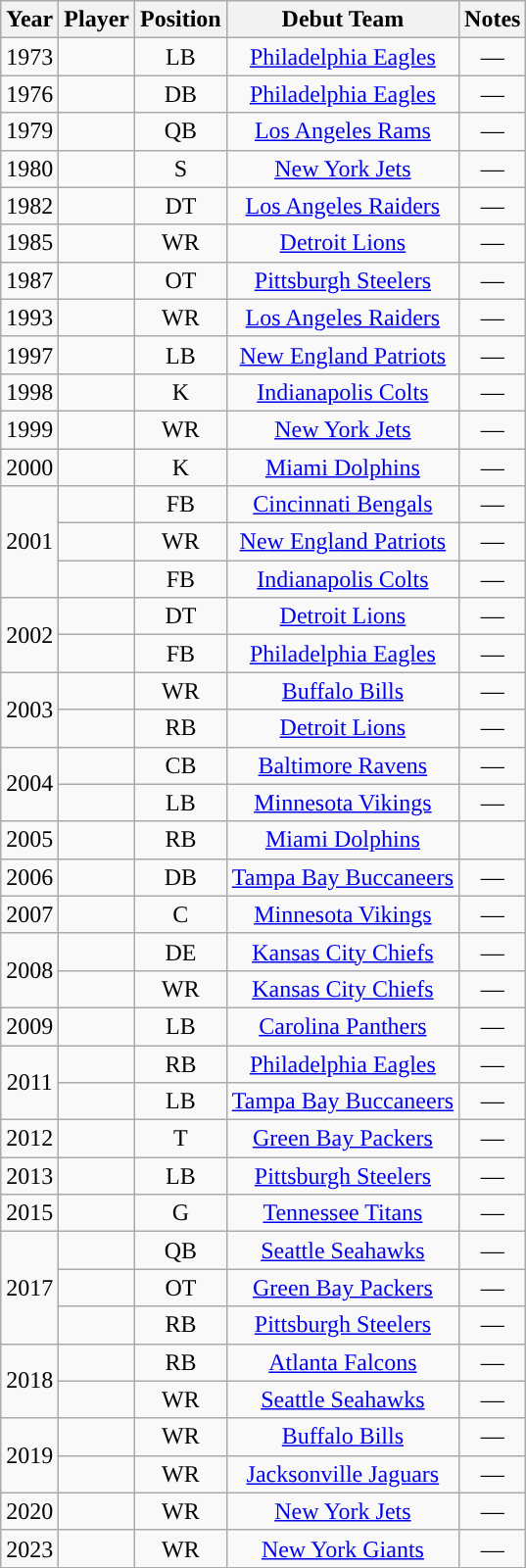<table class="wikitable sortable" style="text-align: center;">
<tr>
<th>Year</th>
<th>Player</th>
<th>Position</th>
<th>Debut Team</th>
<th>Notes</th>
</tr>
<tr>
<td align="center">1973</td>
<td align="center"></td>
<td align="center">LB</td>
<td align="center"><a href='#'>Philadelphia Eagles</a></td>
<td align="center">—</td>
</tr>
<tr>
<td align="center">1976</td>
<td align="center"></td>
<td align="center">DB</td>
<td align="center"><a href='#'>Philadelphia Eagles</a></td>
<td align="center">—</td>
</tr>
<tr>
<td align="center">1979</td>
<td align="center"></td>
<td align="center">QB</td>
<td align="center"><a href='#'>Los Angeles Rams</a></td>
<td align="center">—</td>
</tr>
<tr>
<td align="center">1980</td>
<td align="center"></td>
<td align="center">S</td>
<td align="center"><a href='#'>New York Jets</a></td>
<td align="center">—</td>
</tr>
<tr>
<td align="center">1982</td>
<td align="center"></td>
<td align="center">DT</td>
<td align="center"><a href='#'>Los Angeles Raiders</a></td>
<td align="center">—</td>
</tr>
<tr>
<td align="center">1985</td>
<td align="center"></td>
<td align="center">WR</td>
<td align="center"><a href='#'>Detroit Lions</a></td>
<td align="center">—</td>
</tr>
<tr>
<td align="center">1987</td>
<td align="center"></td>
<td align="center">OT</td>
<td align="center"><a href='#'>Pittsburgh Steelers</a></td>
<td align="center">—</td>
</tr>
<tr>
<td align="center">1993</td>
<td align="center"></td>
<td align="center">WR</td>
<td align="center"><a href='#'>Los Angeles Raiders</a></td>
<td align="center">—</td>
</tr>
<tr>
<td align="center">1997</td>
<td align="center"></td>
<td align="center">LB</td>
<td align="center"><a href='#'>New England Patriots</a></td>
<td align="center">—</td>
</tr>
<tr>
<td align="center">1998</td>
<td align="center"></td>
<td align="center">K</td>
<td align="center"><a href='#'>Indianapolis Colts</a></td>
<td align="center">—</td>
</tr>
<tr>
<td align="center">1999</td>
<td align="center"></td>
<td align="center">WR</td>
<td align="center"><a href='#'>New York Jets</a></td>
<td align="center">—</td>
</tr>
<tr>
<td align="center">2000</td>
<td align="center"></td>
<td align="center">K</td>
<td align="center"><a href='#'>Miami Dolphins</a></td>
<td align="center">—</td>
</tr>
<tr>
<td rowspan="3">2001</td>
<td align="center"></td>
<td align="center">FB</td>
<td align="center"><a href='#'>Cincinnati Bengals</a></td>
<td align="center">—</td>
</tr>
<tr>
<td align="center"></td>
<td align="center">WR</td>
<td align="center"><a href='#'>New England Patriots</a></td>
<td align="center">—</td>
</tr>
<tr>
<td align="center"></td>
<td align="center">FB</td>
<td align="center"><a href='#'>Indianapolis Colts</a></td>
<td align="center">—</td>
</tr>
<tr>
<td rowspan="2">2002</td>
<td align="center"></td>
<td align="center">DT</td>
<td align="center"><a href='#'>Detroit Lions</a></td>
<td align="center">—</td>
</tr>
<tr>
<td align="center"></td>
<td align="center">FB</td>
<td align="center"><a href='#'>Philadelphia Eagles</a></td>
<td align="center">—</td>
</tr>
<tr>
<td rowspan="2">2003</td>
<td align="center"></td>
<td align="center">WR</td>
<td align="center"><a href='#'>Buffalo Bills</a></td>
<td align="center">—</td>
</tr>
<tr>
<td align="center"></td>
<td align="center">RB</td>
<td align="center"><a href='#'>Detroit Lions</a></td>
<td align="center">—</td>
</tr>
<tr>
<td rowspan="2">2004</td>
<td align="center"></td>
<td align="center">CB</td>
<td align="center"><a href='#'>Baltimore Ravens</a></td>
<td align="center">—</td>
</tr>
<tr>
<td align="center"></td>
<td align="center">LB</td>
<td align="center"><a href='#'>Minnesota Vikings</a></td>
<td align="center">—</td>
</tr>
<tr>
<td align="center">2005</td>
<td align="center"></td>
<td align="center">RB</td>
<td align="center"><a href='#'>Miami Dolphins</a></td>
<td align="center"></td>
</tr>
<tr>
<td align="center">2006</td>
<td align="center"></td>
<td align="center">DB</td>
<td align="center"><a href='#'>Tampa Bay Buccaneers</a></td>
<td align="center">—</td>
</tr>
<tr>
<td align="center">2007</td>
<td align="center"></td>
<td align="center">C</td>
<td align="center"><a href='#'>Minnesota Vikings</a></td>
<td align="center">—</td>
</tr>
<tr>
<td rowspan="2">2008</td>
<td align="center"></td>
<td align="center">DE</td>
<td align="center"><a href='#'>Kansas City Chiefs</a></td>
<td align="center">—</td>
</tr>
<tr>
<td align="center"></td>
<td align="center">WR</td>
<td align="center"><a href='#'>Kansas City Chiefs</a></td>
<td align="center">—</td>
</tr>
<tr>
<td align="center">2009</td>
<td align="center"></td>
<td align="center">LB</td>
<td align="center"><a href='#'>Carolina Panthers</a></td>
<td align="center">—</td>
</tr>
<tr>
<td rowspan="2">2011</td>
<td align="center"></td>
<td align="center">RB</td>
<td align="center"><a href='#'>Philadelphia Eagles</a></td>
<td align="center">—</td>
</tr>
<tr>
<td align="center"></td>
<td align="center">LB</td>
<td align="center"><a href='#'>Tampa Bay Buccaneers</a></td>
<td align="center">—</td>
</tr>
<tr>
<td align="center">2012</td>
<td align="center"></td>
<td align="center">T</td>
<td align="center"><a href='#'>Green Bay Packers</a></td>
<td align="center">—</td>
</tr>
<tr>
<td align="center">2013</td>
<td align="center"></td>
<td align="center">LB</td>
<td align="center"><a href='#'>Pittsburgh Steelers</a></td>
<td align="center">—</td>
</tr>
<tr>
<td align="center">2015</td>
<td align="center"></td>
<td align="center">G</td>
<td align="center"><a href='#'>Tennessee Titans</a></td>
<td align="center">—</td>
</tr>
<tr>
<td rowspan="3">2017</td>
<td align="center"></td>
<td align="center">QB</td>
<td align="center"><a href='#'>Seattle Seahawks</a></td>
<td align="center">—</td>
</tr>
<tr>
<td align="center"></td>
<td align="center">OT</td>
<td align="center"><a href='#'>Green Bay Packers</a></td>
<td align="center">—</td>
</tr>
<tr>
<td align="center"></td>
<td align="center">RB</td>
<td align="center"><a href='#'>Pittsburgh Steelers</a></td>
<td align="center">—</td>
</tr>
<tr>
<td rowspan="2">2018</td>
<td align="center"></td>
<td align="center">RB</td>
<td align="center"><a href='#'>Atlanta Falcons</a></td>
<td align="center">—</td>
</tr>
<tr>
<td align="center"></td>
<td align="center">WR</td>
<td align="center"><a href='#'>Seattle Seahawks</a></td>
<td align="center">—</td>
</tr>
<tr>
<td rowspan="2">2019</td>
<td align="center"></td>
<td align="center">WR</td>
<td align="center"><a href='#'>Buffalo Bills</a></td>
<td align="center">—</td>
</tr>
<tr>
<td align="center"></td>
<td align="center">WR</td>
<td align="center"><a href='#'>Jacksonville Jaguars</a></td>
<td align="center">—</td>
</tr>
<tr>
<td align="center">2020</td>
<td align="center"></td>
<td align="center">WR</td>
<td align="center"><a href='#'>New York Jets</a></td>
<td align="center">—</td>
</tr>
<tr>
<td align="center">2023</td>
<td align="center"></td>
<td align="center">WR</td>
<td align="center"><a href='#'>New York Giants</a></td>
<td align="center">—</td>
</tr>
</table>
